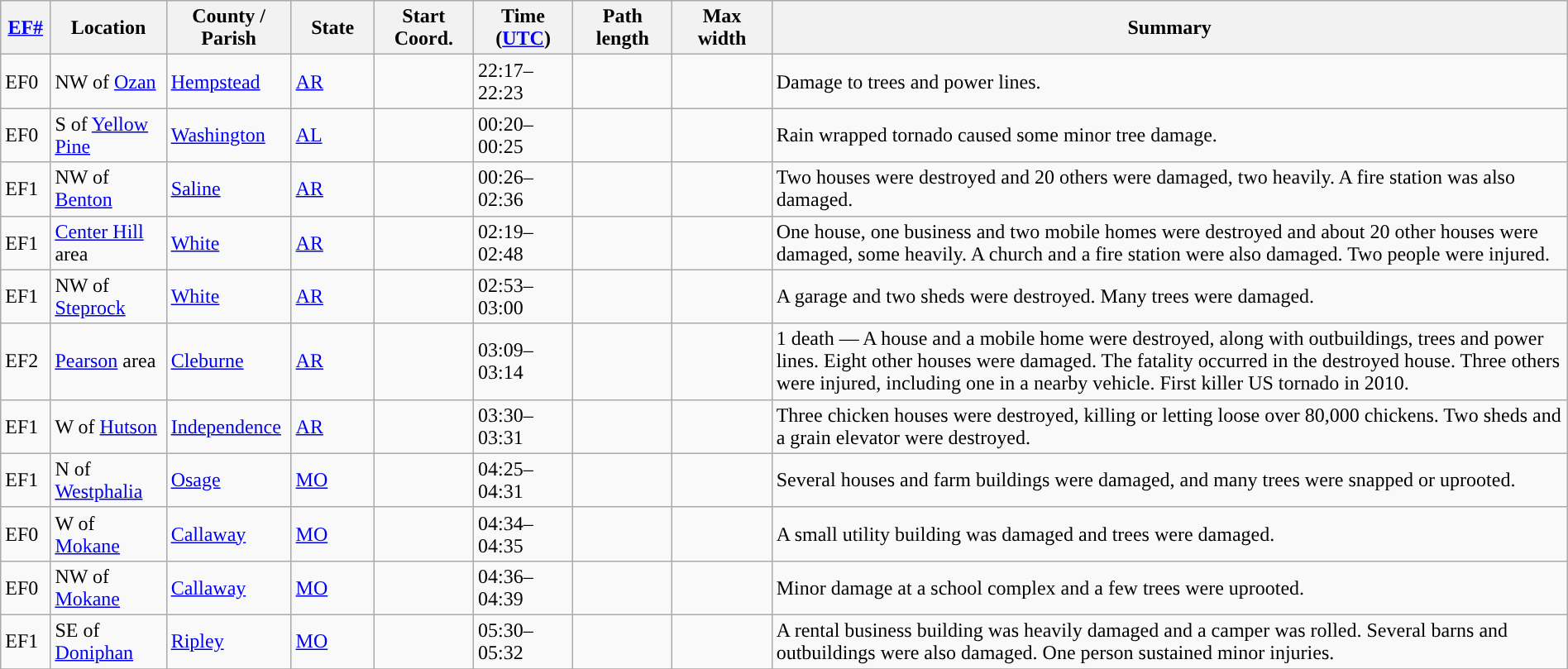<table class="wikitable sortable" style="width:100%;">
<tr>
<th scope="col" width="3%" align="center"><a href='#'>EF#</a></th>
<th scope="col" width="7%" align="center" class="unsortable">Location</th>
<th scope="col" width="6%" align="center" class="unsortable">County / Parish</th>
<th scope="col" width="5%" align="center">State</th>
<th scope="col" width="6%" align="center">Start Coord.</th>
<th scope="col" width="6%" align="center">Time (<a href='#'>UTC</a>)</th>
<th scope="col" width="6%" align="center">Path length</th>
<th scope="col" width="6%" align="center">Max width</th>
<th scope="col" width="48%" class="unsortable" align="center">Summary</th>
</tr>
<tr>
<td>EF0</td>
<td>NW of <a href='#'>Ozan</a></td>
<td><a href='#'>Hempstead</a></td>
<td><a href='#'>AR</a></td>
<td></td>
<td>22:17–22:23</td>
<td></td>
<td></td>
<td>Damage to trees and power lines.</td>
</tr>
<tr>
<td>EF0</td>
<td>S of <a href='#'>Yellow Pine</a></td>
<td><a href='#'>Washington</a></td>
<td><a href='#'>AL</a></td>
<td></td>
<td>00:20–00:25</td>
<td></td>
<td></td>
<td>Rain wrapped tornado caused some minor tree damage.</td>
</tr>
<tr>
<td>EF1</td>
<td>NW of <a href='#'>Benton</a></td>
<td><a href='#'>Saline</a></td>
<td><a href='#'>AR</a></td>
<td></td>
<td>00:26–02:36</td>
<td></td>
<td></td>
<td>Two houses were destroyed and 20 others were damaged, two heavily. A fire station was also damaged.</td>
</tr>
<tr>
<td>EF1</td>
<td><a href='#'>Center Hill</a> area</td>
<td><a href='#'>White</a></td>
<td><a href='#'>AR</a></td>
<td></td>
<td>02:19–02:48</td>
<td></td>
<td></td>
<td>One house, one business and two mobile homes were destroyed and about 20 other houses were damaged, some heavily. A church and a fire station were also damaged. Two people were injured.</td>
</tr>
<tr>
<td>EF1</td>
<td>NW of <a href='#'>Steprock</a></td>
<td><a href='#'>White</a></td>
<td><a href='#'>AR</a></td>
<td></td>
<td>02:53–03:00</td>
<td></td>
<td></td>
<td>A garage and two sheds were destroyed. Many trees were damaged.</td>
</tr>
<tr>
<td>EF2</td>
<td><a href='#'>Pearson</a> area</td>
<td><a href='#'>Cleburne</a></td>
<td><a href='#'>AR</a></td>
<td></td>
<td>03:09–03:14</td>
<td></td>
<td></td>
<td>1 death — A house and a mobile home were destroyed, along with outbuildings, trees and power lines. Eight other houses were damaged. The fatality occurred in the destroyed house. Three others were injured, including one in a nearby vehicle. First killer US tornado in 2010.</td>
</tr>
<tr>
<td>EF1</td>
<td>W of <a href='#'>Hutson</a></td>
<td><a href='#'>Independence</a></td>
<td><a href='#'>AR</a></td>
<td></td>
<td>03:30–03:31</td>
<td></td>
<td></td>
<td>Three chicken houses were destroyed, killing or letting loose over 80,000 chickens. Two sheds and a grain elevator were destroyed.</td>
</tr>
<tr>
<td>EF1</td>
<td>N of <a href='#'>Westphalia</a></td>
<td><a href='#'>Osage</a></td>
<td><a href='#'>MO</a></td>
<td></td>
<td>04:25–04:31</td>
<td></td>
<td></td>
<td>Several houses and farm buildings were damaged, and many trees were snapped or uprooted.</td>
</tr>
<tr>
<td>EF0</td>
<td>W of <a href='#'>Mokane</a></td>
<td><a href='#'>Callaway</a></td>
<td><a href='#'>MO</a></td>
<td></td>
<td>04:34–04:35</td>
<td></td>
<td></td>
<td>A small utility building was damaged and trees were damaged.</td>
</tr>
<tr>
<td>EF0</td>
<td>NW of <a href='#'>Mokane</a></td>
<td><a href='#'>Callaway</a></td>
<td><a href='#'>MO</a></td>
<td></td>
<td>04:36–04:39</td>
<td></td>
<td></td>
<td>Minor damage at a school complex and a few trees were uprooted.</td>
</tr>
<tr>
<td>EF1</td>
<td>SE of <a href='#'>Doniphan</a></td>
<td><a href='#'>Ripley</a></td>
<td><a href='#'>MO</a></td>
<td></td>
<td>05:30–05:32</td>
<td></td>
<td></td>
<td>A rental business building was heavily damaged and a camper was rolled. Several barns and outbuildings were also damaged. One person sustained minor injuries.</td>
</tr>
<tr>
</tr>
</table>
